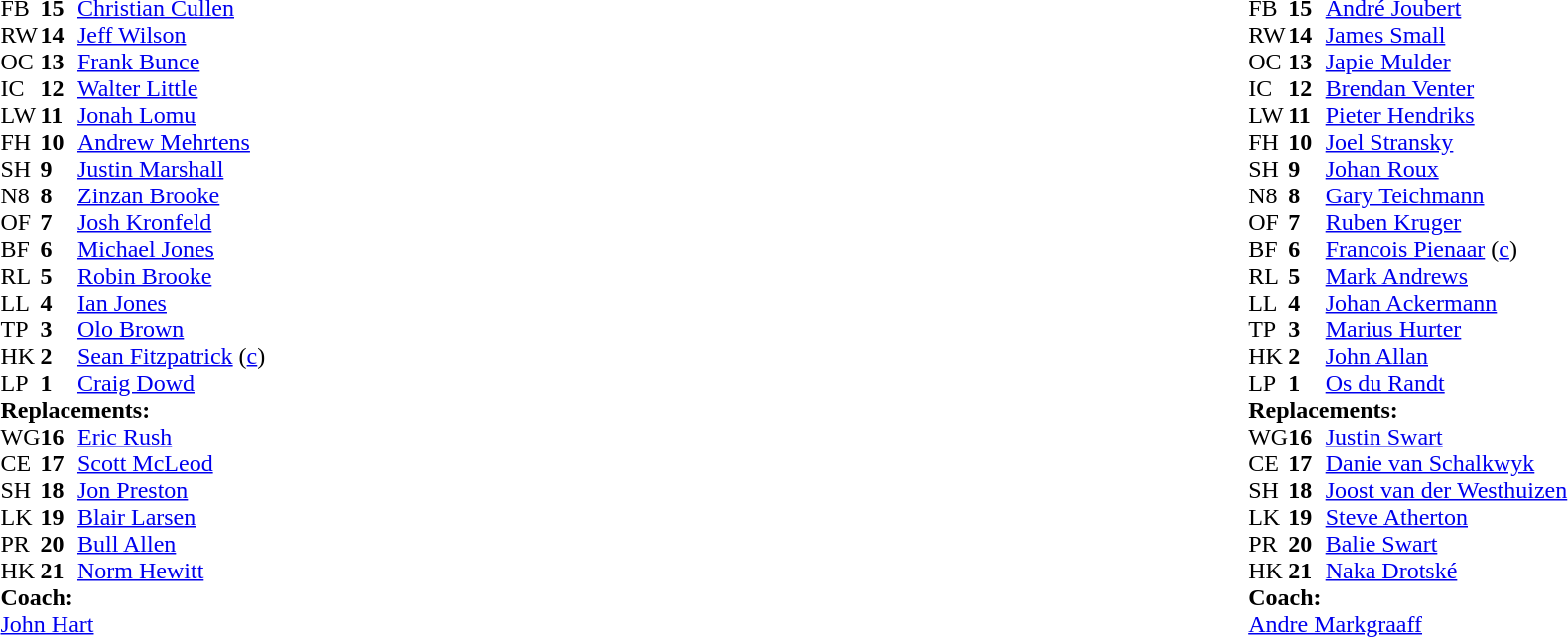<table style="width:100%">
<tr>
<td style="vertical-align:top;width:50%"><br><table cellspacing="0" cellpadding="0">
<tr>
<th width="25"></th>
<th width="25"></th>
</tr>
<tr>
<td>FB</td>
<td><strong>15</strong></td>
<td><a href='#'>Christian Cullen</a></td>
</tr>
<tr>
<td>RW</td>
<td><strong>14</strong></td>
<td><a href='#'>Jeff Wilson</a></td>
</tr>
<tr>
<td>OC</td>
<td><strong>13</strong></td>
<td><a href='#'>Frank Bunce</a></td>
</tr>
<tr>
<td>IC</td>
<td><strong>12</strong></td>
<td><a href='#'>Walter Little</a></td>
</tr>
<tr>
<td>LW</td>
<td><strong>11</strong></td>
<td><a href='#'>Jonah Lomu</a></td>
</tr>
<tr>
<td>FH</td>
<td><strong>10</strong></td>
<td><a href='#'>Andrew Mehrtens</a></td>
</tr>
<tr>
<td>SH</td>
<td><strong>9</strong></td>
<td><a href='#'>Justin Marshall</a></td>
</tr>
<tr>
<td>N8</td>
<td><strong>8</strong></td>
<td><a href='#'>Zinzan Brooke</a></td>
</tr>
<tr>
<td>OF</td>
<td><strong>7</strong></td>
<td><a href='#'>Josh Kronfeld</a></td>
</tr>
<tr>
<td>BF</td>
<td><strong>6</strong></td>
<td><a href='#'>Michael Jones</a></td>
</tr>
<tr>
<td>RL</td>
<td><strong>5</strong></td>
<td><a href='#'>Robin Brooke</a></td>
</tr>
<tr>
<td>LL</td>
<td><strong>4</strong></td>
<td><a href='#'>Ian Jones</a></td>
</tr>
<tr>
<td>TP</td>
<td><strong>3</strong></td>
<td><a href='#'>Olo Brown</a></td>
</tr>
<tr>
<td>HK</td>
<td><strong>2</strong></td>
<td><a href='#'>Sean Fitzpatrick</a> (<a href='#'>c</a>)</td>
</tr>
<tr>
<td>LP</td>
<td><strong>1</strong></td>
<td><a href='#'>Craig Dowd</a></td>
</tr>
<tr>
<td colspan="3"><strong>Replacements:</strong></td>
</tr>
<tr>
<td>WG</td>
<td><strong>16</strong></td>
<td><a href='#'>Eric Rush</a></td>
</tr>
<tr>
<td>CE</td>
<td><strong>17</strong></td>
<td><a href='#'>Scott McLeod</a></td>
</tr>
<tr>
<td>SH</td>
<td><strong>18</strong></td>
<td><a href='#'>Jon Preston</a></td>
</tr>
<tr>
<td>LK</td>
<td><strong>19</strong></td>
<td><a href='#'>Blair Larsen</a></td>
</tr>
<tr>
<td>PR</td>
<td><strong>20</strong></td>
<td><a href='#'>Bull Allen</a></td>
</tr>
<tr>
<td>HK</td>
<td><strong>21</strong></td>
<td><a href='#'>Norm Hewitt</a></td>
</tr>
<tr>
<td colspan="3"><strong>Coach:</strong></td>
</tr>
<tr>
<td colspan="3"> <a href='#'>John Hart</a></td>
</tr>
</table>
</td>
<td style="vertical-align:top"></td>
<td style="vertical-align:top;width:50%"><br><table cellspacing="0" cellpadding="0" style="margin:auto">
<tr>
<th width="25"></th>
<th width="25"></th>
</tr>
<tr>
<td>FB</td>
<td><strong>15</strong></td>
<td><a href='#'>André Joubert</a></td>
</tr>
<tr>
<td>RW</td>
<td><strong>14</strong></td>
<td><a href='#'>James Small</a></td>
</tr>
<tr>
<td>OC</td>
<td><strong>13</strong></td>
<td><a href='#'>Japie Mulder</a></td>
</tr>
<tr>
<td>IC</td>
<td><strong>12</strong></td>
<td><a href='#'>Brendan Venter</a></td>
</tr>
<tr>
<td>LW</td>
<td><strong>11</strong></td>
<td><a href='#'>Pieter Hendriks</a></td>
</tr>
<tr>
<td>FH</td>
<td><strong>10</strong></td>
<td><a href='#'>Joel Stransky</a></td>
</tr>
<tr>
<td>SH</td>
<td><strong>9</strong></td>
<td><a href='#'>Johan Roux</a></td>
</tr>
<tr>
<td>N8</td>
<td><strong>8</strong></td>
<td><a href='#'>Gary Teichmann</a></td>
</tr>
<tr>
<td>OF</td>
<td><strong>7</strong></td>
<td><a href='#'>Ruben Kruger</a></td>
</tr>
<tr>
<td>BF</td>
<td><strong>6</strong></td>
<td><a href='#'>Francois Pienaar</a> (<a href='#'>c</a>)</td>
</tr>
<tr>
<td>RL</td>
<td><strong>5</strong></td>
<td><a href='#'>Mark Andrews</a></td>
</tr>
<tr>
<td>LL</td>
<td><strong>4</strong></td>
<td><a href='#'>Johan Ackermann</a></td>
</tr>
<tr>
<td>TP</td>
<td><strong>3</strong></td>
<td><a href='#'>Marius Hurter</a></td>
</tr>
<tr>
<td>HK</td>
<td><strong>2</strong></td>
<td><a href='#'>John Allan</a></td>
</tr>
<tr>
<td>LP</td>
<td><strong>1</strong></td>
<td><a href='#'>Os du Randt</a></td>
</tr>
<tr>
<td colspan="3"><strong>Replacements:</strong></td>
</tr>
<tr>
<td>WG</td>
<td><strong>16</strong></td>
<td><a href='#'>Justin Swart</a></td>
</tr>
<tr>
<td>CE</td>
<td><strong>17</strong></td>
<td><a href='#'>Danie van Schalkwyk</a></td>
</tr>
<tr>
<td>SH</td>
<td><strong>18</strong></td>
<td><a href='#'>Joost van der Westhuizen</a></td>
</tr>
<tr>
<td>LK</td>
<td><strong>19</strong></td>
<td><a href='#'>Steve Atherton</a></td>
</tr>
<tr>
<td>PR</td>
<td><strong>20</strong></td>
<td><a href='#'>Balie Swart</a></td>
</tr>
<tr>
<td>HK</td>
<td><strong>21</strong></td>
<td><a href='#'>Naka Drotské</a></td>
</tr>
<tr>
<td colspan="3"><strong>Coach:</strong></td>
</tr>
<tr>
<td colspan="3"> <a href='#'>Andre Markgraaff</a></td>
</tr>
</table>
</td>
</tr>
</table>
